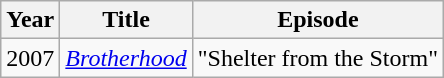<table class="wikitable plainrowheaders">
<tr>
<th>Year</th>
<th>Title</th>
<th>Episode</th>
</tr>
<tr>
<td>2007</td>
<td><em><a href='#'>Brotherhood</a></em></td>
<td>"Shelter from the Storm"</td>
</tr>
</table>
